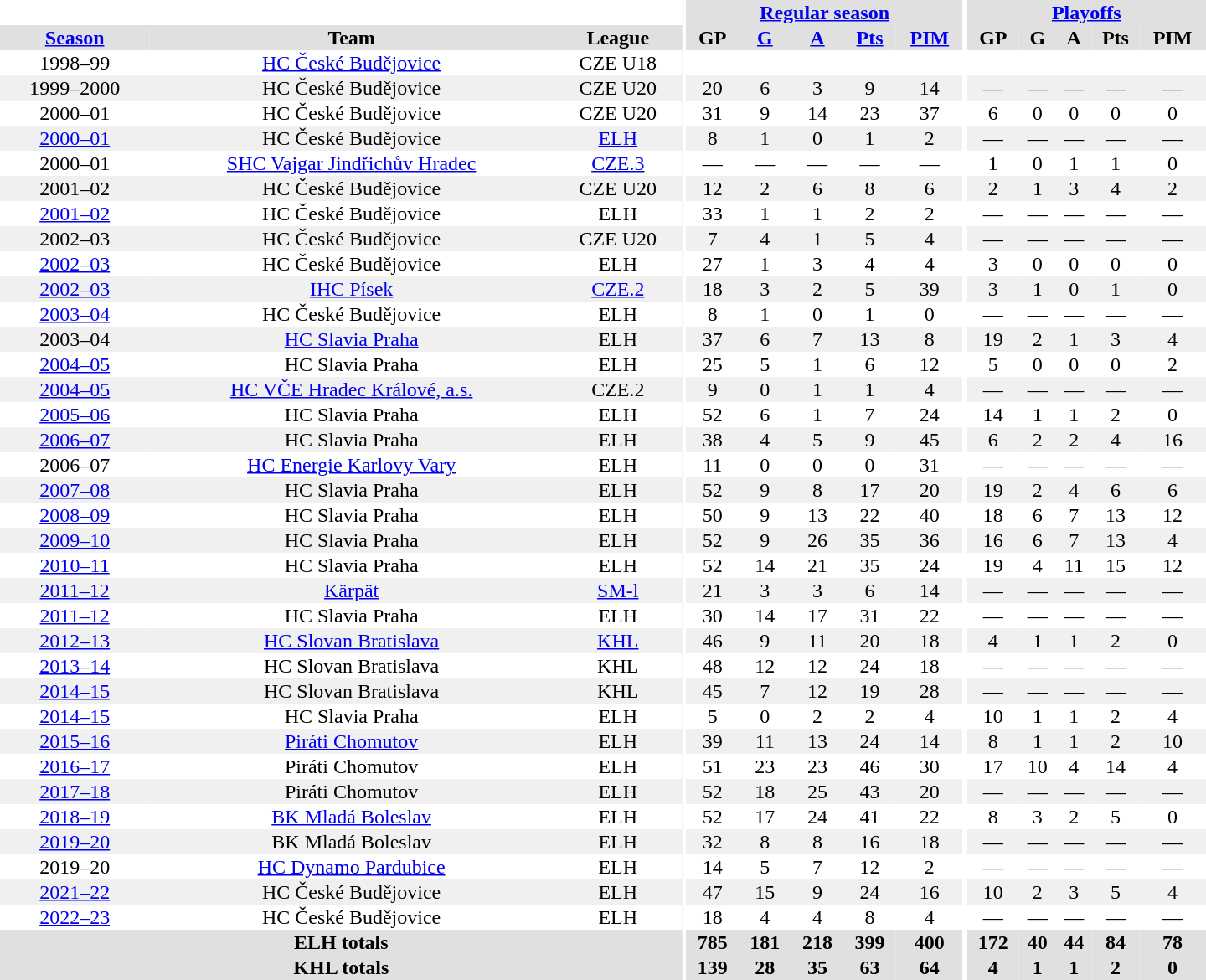<table border="0" cellpadding="1" cellspacing="0" style="text-align:center; width:60em">
<tr bgcolor="#e0e0e0">
<th colspan="3"  bgcolor="#ffffff"></th>
<th rowspan="100" bgcolor="#ffffff"></th>
<th colspan="5"><a href='#'>Regular season</a></th>
<th rowspan="100" bgcolor="#ffffff"></th>
<th colspan="5"><a href='#'>Playoffs</a></th>
</tr>
<tr bgcolor="#e0e0e0">
<th><a href='#'>Season</a></th>
<th>Team</th>
<th>League</th>
<th>GP</th>
<th><a href='#'>G</a></th>
<th><a href='#'>A</a></th>
<th><a href='#'>Pts</a></th>
<th><a href='#'>PIM</a></th>
<th>GP</th>
<th>G</th>
<th>A</th>
<th>Pts</th>
<th>PIM</th>
</tr>
<tr>
<td>1998–99</td>
<td><a href='#'>HC České Budějovice</a></td>
<td>CZE U18</td>
<td></td>
<td></td>
<td></td>
<td></td>
<td></td>
<td></td>
<td></td>
<td></td>
<td></td>
<td></td>
</tr>
<tr bgcolor="#f0f0f0">
<td>1999–2000</td>
<td>HC České Budějovice</td>
<td>CZE U20</td>
<td>20</td>
<td>6</td>
<td>3</td>
<td>9</td>
<td>14</td>
<td>—</td>
<td>—</td>
<td>—</td>
<td>—</td>
<td>—</td>
</tr>
<tr>
<td>2000–01</td>
<td>HC České Budějovice</td>
<td>CZE U20</td>
<td>31</td>
<td>9</td>
<td>14</td>
<td>23</td>
<td>37</td>
<td>6</td>
<td>0</td>
<td>0</td>
<td>0</td>
<td>0</td>
</tr>
<tr bgcolor="#f0f0f0">
<td><a href='#'>2000–01</a></td>
<td>HC České Budějovice</td>
<td><a href='#'>ELH</a></td>
<td>8</td>
<td>1</td>
<td>0</td>
<td>1</td>
<td>2</td>
<td>—</td>
<td>—</td>
<td>—</td>
<td>—</td>
<td>—</td>
</tr>
<tr>
<td>2000–01</td>
<td><a href='#'>SHC Vajgar Jindřichův Hradec</a></td>
<td><a href='#'>CZE.3</a></td>
<td>—</td>
<td>—</td>
<td>—</td>
<td>—</td>
<td>—</td>
<td>1</td>
<td>0</td>
<td>1</td>
<td>1</td>
<td>0</td>
</tr>
<tr bgcolor="#f0f0f0">
<td>2001–02</td>
<td>HC České Budějovice</td>
<td>CZE U20</td>
<td>12</td>
<td>2</td>
<td>6</td>
<td>8</td>
<td>6</td>
<td>2</td>
<td>1</td>
<td>3</td>
<td>4</td>
<td>2</td>
</tr>
<tr>
<td><a href='#'>2001–02</a></td>
<td>HC České Budějovice</td>
<td>ELH</td>
<td>33</td>
<td>1</td>
<td>1</td>
<td>2</td>
<td>2</td>
<td>—</td>
<td>—</td>
<td>—</td>
<td>—</td>
<td>—</td>
</tr>
<tr bgcolor="#f0f0f0">
<td>2002–03</td>
<td>HC České Budějovice</td>
<td>CZE U20</td>
<td>7</td>
<td>4</td>
<td>1</td>
<td>5</td>
<td>4</td>
<td>—</td>
<td>—</td>
<td>—</td>
<td>—</td>
<td>—</td>
</tr>
<tr>
<td><a href='#'>2002–03</a></td>
<td>HC České Budějovice</td>
<td>ELH</td>
<td>27</td>
<td>1</td>
<td>3</td>
<td>4</td>
<td>4</td>
<td>3</td>
<td>0</td>
<td>0</td>
<td>0</td>
<td>0</td>
</tr>
<tr bgcolor="#f0f0f0">
<td><a href='#'>2002–03</a></td>
<td><a href='#'>IHC Písek</a></td>
<td><a href='#'>CZE.2</a></td>
<td>18</td>
<td>3</td>
<td>2</td>
<td>5</td>
<td>39</td>
<td>3</td>
<td>1</td>
<td>0</td>
<td>1</td>
<td>0</td>
</tr>
<tr>
<td><a href='#'>2003–04</a></td>
<td>HC České Budějovice</td>
<td>ELH</td>
<td>8</td>
<td>1</td>
<td>0</td>
<td>1</td>
<td>0</td>
<td>—</td>
<td>—</td>
<td>—</td>
<td>—</td>
<td>—</td>
</tr>
<tr bgcolor="#f0f0f0">
<td>2003–04</td>
<td><a href='#'>HC Slavia Praha</a></td>
<td>ELH</td>
<td>37</td>
<td>6</td>
<td>7</td>
<td>13</td>
<td>8</td>
<td>19</td>
<td>2</td>
<td>1</td>
<td>3</td>
<td>4</td>
</tr>
<tr>
<td><a href='#'>2004–05</a></td>
<td>HC Slavia Praha</td>
<td>ELH</td>
<td>25</td>
<td>5</td>
<td>1</td>
<td>6</td>
<td>12</td>
<td>5</td>
<td>0</td>
<td>0</td>
<td>0</td>
<td>2</td>
</tr>
<tr bgcolor="#f0f0f0">
<td><a href='#'>2004–05</a></td>
<td><a href='#'>HC VČE Hradec Králové, a.s.</a></td>
<td>CZE.2</td>
<td>9</td>
<td>0</td>
<td>1</td>
<td>1</td>
<td>4</td>
<td>—</td>
<td>—</td>
<td>—</td>
<td>—</td>
<td>—</td>
</tr>
<tr>
<td><a href='#'>2005–06</a></td>
<td>HC Slavia Praha</td>
<td>ELH</td>
<td>52</td>
<td>6</td>
<td>1</td>
<td>7</td>
<td>24</td>
<td>14</td>
<td>1</td>
<td>1</td>
<td>2</td>
<td>0</td>
</tr>
<tr bgcolor="#f0f0f0">
<td><a href='#'>2006–07</a></td>
<td>HC Slavia Praha</td>
<td>ELH</td>
<td>38</td>
<td>4</td>
<td>5</td>
<td>9</td>
<td>45</td>
<td>6</td>
<td>2</td>
<td>2</td>
<td>4</td>
<td>16</td>
</tr>
<tr>
<td>2006–07</td>
<td><a href='#'>HC Energie Karlovy Vary</a></td>
<td>ELH</td>
<td>11</td>
<td>0</td>
<td>0</td>
<td>0</td>
<td>31</td>
<td>—</td>
<td>—</td>
<td>—</td>
<td>—</td>
<td>—</td>
</tr>
<tr bgcolor="#f0f0f0">
<td><a href='#'>2007–08</a></td>
<td>HC Slavia Praha</td>
<td>ELH</td>
<td>52</td>
<td>9</td>
<td>8</td>
<td>17</td>
<td>20</td>
<td>19</td>
<td>2</td>
<td>4</td>
<td>6</td>
<td>6</td>
</tr>
<tr>
<td><a href='#'>2008–09</a></td>
<td>HC Slavia Praha</td>
<td>ELH</td>
<td>50</td>
<td>9</td>
<td>13</td>
<td>22</td>
<td>40</td>
<td>18</td>
<td>6</td>
<td>7</td>
<td>13</td>
<td>12</td>
</tr>
<tr bgcolor="#f0f0f0">
<td><a href='#'>2009–10</a></td>
<td>HC Slavia Praha</td>
<td>ELH</td>
<td>52</td>
<td>9</td>
<td>26</td>
<td>35</td>
<td>36</td>
<td>16</td>
<td>6</td>
<td>7</td>
<td>13</td>
<td>4</td>
</tr>
<tr>
<td><a href='#'>2010–11</a></td>
<td>HC Slavia Praha</td>
<td>ELH</td>
<td>52</td>
<td>14</td>
<td>21</td>
<td>35</td>
<td>24</td>
<td>19</td>
<td>4</td>
<td>11</td>
<td>15</td>
<td>12</td>
</tr>
<tr bgcolor="#f0f0f0">
<td><a href='#'>2011–12</a></td>
<td><a href='#'>Kärpät</a></td>
<td><a href='#'>SM-l</a></td>
<td>21</td>
<td>3</td>
<td>3</td>
<td>6</td>
<td>14</td>
<td>—</td>
<td>—</td>
<td>—</td>
<td>—</td>
<td>—</td>
</tr>
<tr>
<td><a href='#'>2011–12</a></td>
<td>HC Slavia Praha</td>
<td>ELH</td>
<td>30</td>
<td>14</td>
<td>17</td>
<td>31</td>
<td>22</td>
<td>—</td>
<td>—</td>
<td>—</td>
<td>—</td>
<td>—</td>
</tr>
<tr bgcolor="#f0f0f0">
<td><a href='#'>2012–13</a></td>
<td><a href='#'>HC Slovan Bratislava</a></td>
<td><a href='#'>KHL</a></td>
<td>46</td>
<td>9</td>
<td>11</td>
<td>20</td>
<td>18</td>
<td>4</td>
<td>1</td>
<td>1</td>
<td>2</td>
<td>0</td>
</tr>
<tr>
<td><a href='#'>2013–14</a></td>
<td>HC Slovan Bratislava</td>
<td>KHL</td>
<td>48</td>
<td>12</td>
<td>12</td>
<td>24</td>
<td>18</td>
<td>—</td>
<td>—</td>
<td>—</td>
<td>—</td>
<td>—</td>
</tr>
<tr bgcolor="#f0f0f0">
<td><a href='#'>2014–15</a></td>
<td>HC Slovan Bratislava</td>
<td>KHL</td>
<td>45</td>
<td>7</td>
<td>12</td>
<td>19</td>
<td>28</td>
<td>—</td>
<td>—</td>
<td>—</td>
<td>—</td>
<td>—</td>
</tr>
<tr>
<td><a href='#'>2014–15</a></td>
<td>HC Slavia Praha</td>
<td>ELH</td>
<td>5</td>
<td>0</td>
<td>2</td>
<td>2</td>
<td>4</td>
<td>10</td>
<td>1</td>
<td>1</td>
<td>2</td>
<td>4</td>
</tr>
<tr bgcolor="#f0f0f0">
<td><a href='#'>2015–16</a></td>
<td><a href='#'>Piráti Chomutov</a></td>
<td>ELH</td>
<td>39</td>
<td>11</td>
<td>13</td>
<td>24</td>
<td>14</td>
<td>8</td>
<td>1</td>
<td>1</td>
<td>2</td>
<td>10</td>
</tr>
<tr>
<td><a href='#'>2016–17</a></td>
<td>Piráti Chomutov</td>
<td>ELH</td>
<td>51</td>
<td>23</td>
<td>23</td>
<td>46</td>
<td>30</td>
<td>17</td>
<td>10</td>
<td>4</td>
<td>14</td>
<td>4</td>
</tr>
<tr bgcolor="#f0f0f0">
<td><a href='#'>2017–18</a></td>
<td>Piráti Chomutov</td>
<td>ELH</td>
<td>52</td>
<td>18</td>
<td>25</td>
<td>43</td>
<td>20</td>
<td>—</td>
<td>—</td>
<td>—</td>
<td>—</td>
<td>—</td>
</tr>
<tr>
<td><a href='#'>2018–19</a></td>
<td><a href='#'>BK Mladá Boleslav</a></td>
<td>ELH</td>
<td>52</td>
<td>17</td>
<td>24</td>
<td>41</td>
<td>22</td>
<td>8</td>
<td>3</td>
<td>2</td>
<td>5</td>
<td>0</td>
</tr>
<tr bgcolor="#f0f0f0">
<td><a href='#'>2019–20</a></td>
<td>BK Mladá Boleslav</td>
<td>ELH</td>
<td>32</td>
<td>8</td>
<td>8</td>
<td>16</td>
<td>18</td>
<td>—</td>
<td>—</td>
<td>—</td>
<td>—</td>
<td>—</td>
</tr>
<tr>
<td>2019–20</td>
<td><a href='#'>HC Dynamo Pardubice</a></td>
<td>ELH</td>
<td>14</td>
<td>5</td>
<td>7</td>
<td>12</td>
<td>2</td>
<td>—</td>
<td>—</td>
<td>—</td>
<td>—</td>
<td>—</td>
</tr>
<tr bgcolor="#f0f0f0">
<td><a href='#'>2021–22</a></td>
<td>HC České Budějovice</td>
<td>ELH</td>
<td>47</td>
<td>15</td>
<td>9</td>
<td>24</td>
<td>16</td>
<td>10</td>
<td>2</td>
<td>3</td>
<td>5</td>
<td>4</td>
</tr>
<tr>
<td><a href='#'>2022–23</a></td>
<td>HC České Budějovice</td>
<td>ELH</td>
<td>18</td>
<td>4</td>
<td>4</td>
<td>8</td>
<td>4</td>
<td>—</td>
<td>—</td>
<td>—</td>
<td>—</td>
<td>—</td>
</tr>
<tr bgcolor="#e0e0e0">
<th colspan="3">ELH totals</th>
<th>785</th>
<th>181</th>
<th>218</th>
<th>399</th>
<th>400</th>
<th>172</th>
<th>40</th>
<th>44</th>
<th>84</th>
<th>78</th>
</tr>
<tr bgcolor="#e0e0e0">
<th colspan="3">KHL totals</th>
<th>139</th>
<th>28</th>
<th>35</th>
<th>63</th>
<th>64</th>
<th>4</th>
<th>1</th>
<th>1</th>
<th>2</th>
<th>0</th>
</tr>
</table>
